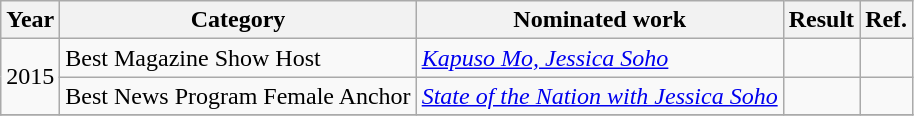<table class="wikitable plainrowheaders sortable">
<tr>
<th>Year</th>
<th>Category</th>
<th>Nominated work</th>
<th>Result</th>
<th>Ref.</th>
</tr>
<tr>
<td rowspan='2'>2015</td>
<td>Best Magazine Show Host</td>
<td><em><a href='#'>Kapuso Mo, Jessica Soho</a></em></td>
<td></td>
<td></td>
</tr>
<tr>
<td>Best News Program Female Anchor</td>
<td><em><a href='#'>State of the Nation with Jessica Soho</a></em></td>
<td></td>
<td></td>
</tr>
<tr>
</tr>
</table>
